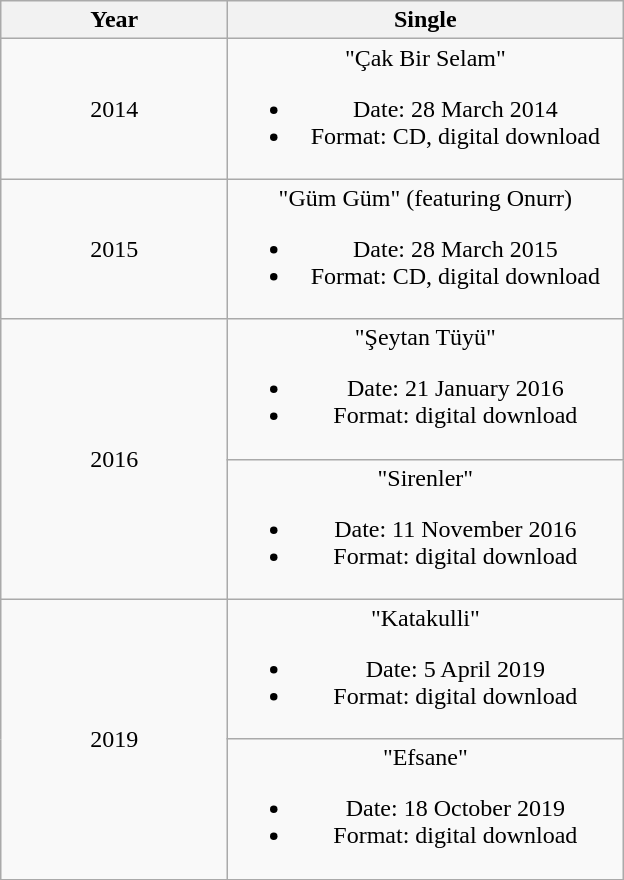<table class="wikitable plainrowheaders" style="text-align:center;">
<tr>
<th scope="col" style="width:9em;">Year</th>
<th scope="col" style="width:16em;">Single</th>
</tr>
<tr>
<td>2014</td>
<td>"Çak Bir Selam"<br><ul><li>Date: 28 March 2014</li><li>Format: CD, digital download</li></ul></td>
</tr>
<tr>
<td>2015</td>
<td>"Güm Güm" (featuring Onurr)<br><ul><li>Date: 28 March 2015</li><li>Format: CD, digital download</li></ul></td>
</tr>
<tr>
<td rowspan="2">2016</td>
<td>"Şeytan Tüyü"<br><ul><li>Date: 21 January 2016</li><li>Format: digital download</li></ul></td>
</tr>
<tr>
<td>"Sirenler"<br><ul><li>Date: 11 November 2016</li><li>Format: digital download</li></ul></td>
</tr>
<tr>
<td rowspan="2">2019</td>
<td>"Katakulli"<br><ul><li>Date: 5 April 2019</li><li>Format: digital download</li></ul></td>
</tr>
<tr>
<td>"Efsane"<br><ul><li>Date: 18 October 2019</li><li>Format: digital download</li></ul></td>
</tr>
</table>
